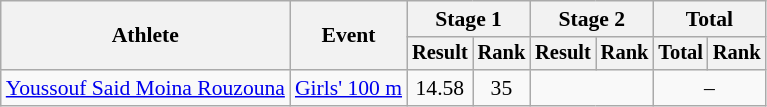<table class="wikitable" style="font-size:90%">
<tr>
<th rowspan=2>Athlete</th>
<th rowspan=2>Event</th>
<th colspan=2>Stage 1</th>
<th colspan=2>Stage 2</th>
<th colspan=2>Total</th>
</tr>
<tr style="font-size:95%">
<th>Result</th>
<th>Rank</th>
<th>Result</th>
<th>Rank</th>
<th>Total</th>
<th>Rank</th>
</tr>
<tr align=center>
<td align=left><a href='#'>Youssouf Said Moina Rouzouna</a></td>
<td align=left><a href='#'>Girls' 100 m</a></td>
<td>14.58</td>
<td>35</td>
<td colspan=2></td>
<td colspan=2>–</td>
</tr>
</table>
